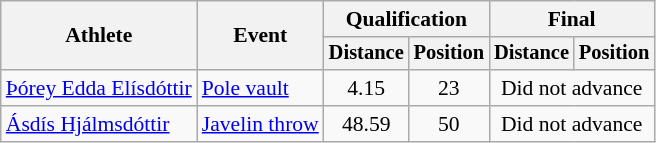<table class=wikitable style="font-size:90%">
<tr>
<th rowspan="2">Athlete</th>
<th rowspan="2">Event</th>
<th colspan="2">Qualification</th>
<th colspan="2">Final</th>
</tr>
<tr style="font-size:95%">
<th>Distance</th>
<th>Position</th>
<th>Distance</th>
<th>Position</th>
</tr>
<tr align=center>
<td align=left><a href='#'>Þórey Edda Elísdóttir</a></td>
<td align=left><a href='#'>Pole vault</a></td>
<td>4.15</td>
<td>23</td>
<td colspan=2>Did not advance</td>
</tr>
<tr align=center>
<td align=left><a href='#'>Ásdís Hjálmsdóttir</a></td>
<td align=left><a href='#'>Javelin throw</a></td>
<td>48.59</td>
<td>50</td>
<td colspan=2>Did not advance</td>
</tr>
</table>
